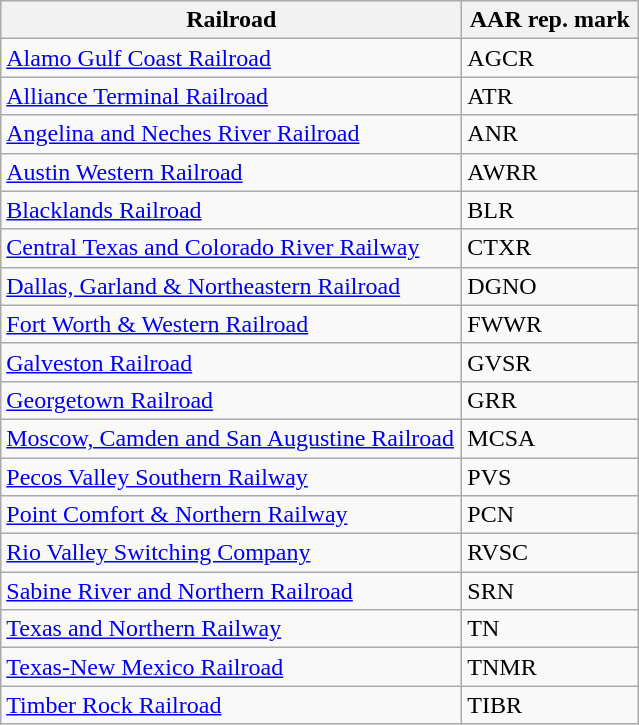<table class="wikitable" border="1">
<tr>
<th width="300px">Railroad</th>
<th width="110px">AAR rep. mark</th>
</tr>
<tr>
<td width="300px"><a href='#'>Alamo Gulf Coast Railroad</a></td>
<td width="110px">AGCR</td>
</tr>
<tr>
<td width="300px"><a href='#'>Alliance Terminal Railroad</a></td>
<td width="110px">ATR</td>
</tr>
<tr>
<td width="300px"><a href='#'>Angelina and Neches River Railroad</a></td>
<td width="100px">ANR</td>
</tr>
<tr>
<td width="300px"><a href='#'>Austin Western Railroad</a></td>
<td width="110px">AWRR</td>
</tr>
<tr>
<td width="300px"><a href='#'>Blacklands Railroad</a></td>
<td width="110px">BLR</td>
</tr>
<tr>
<td width="300px"><a href='#'>Central Texas and Colorado River Railway</a></td>
<td width="110px">CTXR</td>
</tr>
<tr>
<td width="300px"><a href='#'>Dallas, Garland & Northeastern Railroad</a></td>
<td width="110px">DGNO</td>
</tr>
<tr>
<td width="300px"><a href='#'>Fort Worth & Western Railroad</a></td>
<td width="110px">FWWR</td>
</tr>
<tr>
<td width="300px"><a href='#'>Galveston Railroad</a></td>
<td width="110px">GVSR</td>
</tr>
<tr>
<td width="300px"><a href='#'>Georgetown Railroad</a></td>
<td width="110px">GRR</td>
</tr>
<tr>
<td width="300px"><a href='#'>Moscow, Camden and San Augustine Railroad</a></td>
<td width="110px">MCSA</td>
</tr>
<tr>
<td width="300px"><a href='#'>Pecos Valley Southern Railway</a></td>
<td width="110px">PVS</td>
</tr>
<tr>
<td width="300px"><a href='#'>Point Comfort & Northern Railway</a></td>
<td width="110px">PCN</td>
</tr>
<tr>
<td width="300px"><a href='#'>Rio Valley Switching Company</a></td>
<td width="110px">RVSC</td>
</tr>
<tr>
<td width="300px"><a href='#'>Sabine River and Northern Railroad</a></td>
<td width="110px">SRN</td>
</tr>
<tr>
<td width="300px"><a href='#'>Texas and Northern Railway</a></td>
<td width="110px">TN</td>
</tr>
<tr>
<td width="300px"><a href='#'>Texas-New Mexico Railroad</a></td>
<td width="110px">TNMR</td>
</tr>
<tr>
<td width="300px"><a href='#'>Timber Rock Railroad</a></td>
<td width="110px">TIBR</td>
</tr>
</table>
